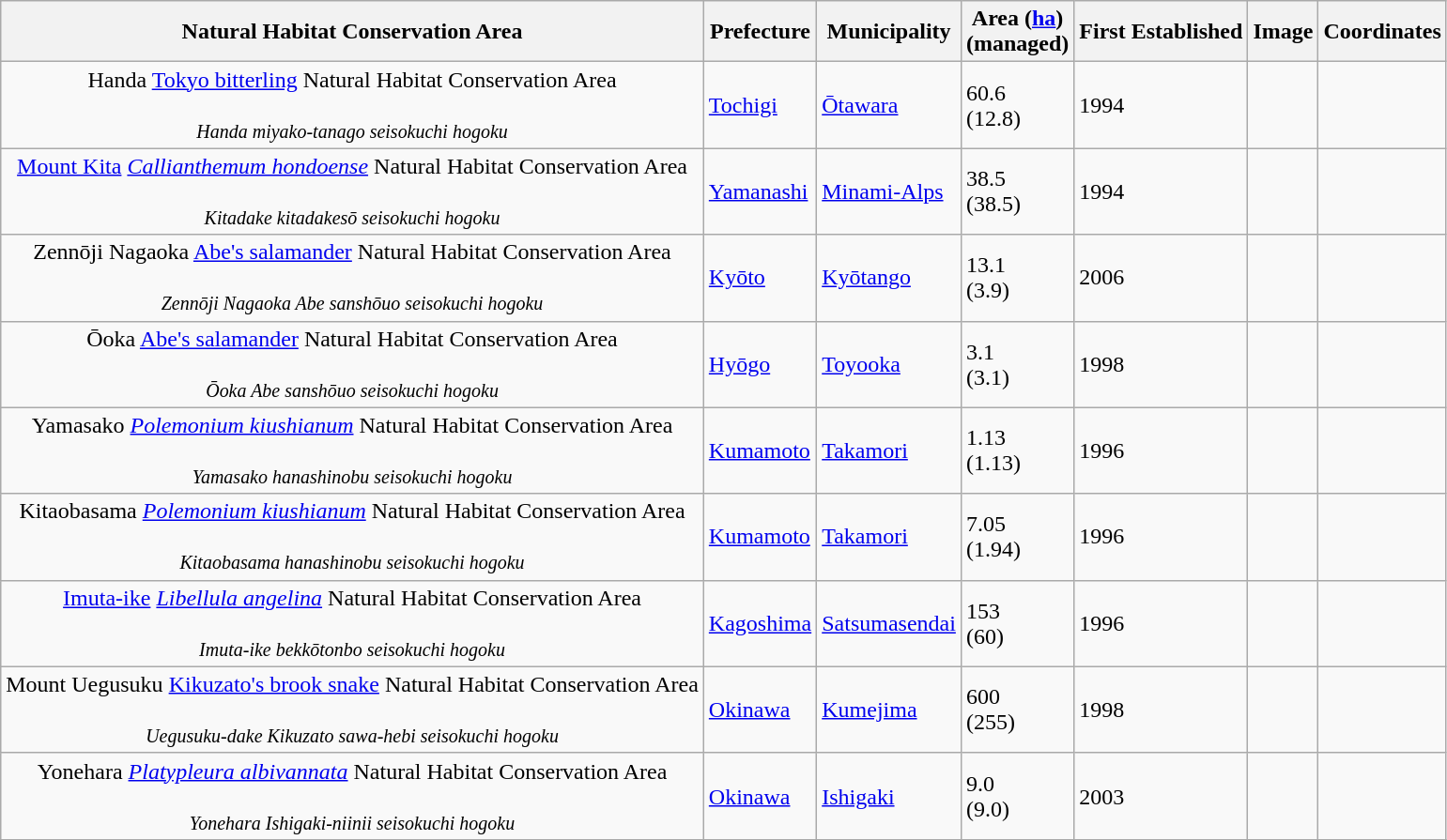<table class="wikitable sortable">
<tr>
<th>Natural Habitat Conservation Area</th>
<th>Prefecture</th>
<th>Municipality</th>
<th>Area (<a href='#'>ha</a>)<br>(managed)</th>
<th>First Established</th>
<th class="unsortable">Image</th>
<th class="unsortable">Coordinates</th>
</tr>
<tr>
<td align="center">Handa <a href='#'>Tokyo bitterling</a> Natural Habitat Conservation Area<br><br><small><em>Handa miyako-tanago seisokuchi hogoku</em></small></td>
<td><a href='#'>Tochigi</a></td>
<td><a href='#'>Ōtawara</a></td>
<td>60.6<br>(12.8)</td>
<td>1994</td>
<td></td>
<td></td>
</tr>
<tr>
<td align="center"><a href='#'>Mount Kita</a> <em><a href='#'>Callianthemum hondoense</a></em> Natural Habitat Conservation Area<br><br><small><em>Kitadake kitadakesō seisokuchi hogoku</em></small></td>
<td><a href='#'>Yamanashi</a></td>
<td><a href='#'>Minami-Alps</a></td>
<td>38.5<br>(38.5)</td>
<td>1994</td>
<td></td>
<td></td>
</tr>
<tr>
<td align="center">Zennōji Nagaoka <a href='#'>Abe's salamander</a> Natural Habitat Conservation Area<br><br><small><em>Zennōji Nagaoka Abe sanshōuo seisokuchi hogoku</em></small></td>
<td><a href='#'>Kyōto</a></td>
<td><a href='#'>Kyōtango</a></td>
<td>13.1<br>(3.9)</td>
<td>2006</td>
<td></td>
<td></td>
</tr>
<tr>
<td align="center">Ōoka <a href='#'>Abe's salamander</a> Natural Habitat Conservation Area<br><br><small><em>Ōoka Abe sanshōuo seisokuchi hogoku</em></small></td>
<td><a href='#'>Hyōgo</a></td>
<td><a href='#'>Toyooka</a></td>
<td>3.1<br>(3.1)</td>
<td>1998</td>
<td></td>
<td></td>
</tr>
<tr>
<td align="center">Yamasako <em><a href='#'>Polemonium kiushianum</a></em> Natural Habitat Conservation Area<br><br><small><em>Yamasako hanashinobu seisokuchi hogoku</em></small></td>
<td><a href='#'>Kumamoto</a></td>
<td><a href='#'>Takamori</a></td>
<td>1.13<br>(1.13)</td>
<td>1996</td>
<td></td>
<td></td>
</tr>
<tr>
<td align="center">Kitaobasama <em><a href='#'>Polemonium kiushianum</a></em> Natural Habitat Conservation Area<br><br><small><em>Kitaobasama hanashinobu seisokuchi hogoku</em></small></td>
<td><a href='#'>Kumamoto</a></td>
<td><a href='#'>Takamori</a></td>
<td>7.05<br>(1.94)</td>
<td>1996</td>
<td></td>
<td></td>
</tr>
<tr>
<td align="center"><a href='#'>Imuta-ike</a> <em><a href='#'>Libellula angelina</a></em> Natural Habitat Conservation Area<br><br><small><em>Imuta-ike bekkōtonbo seisokuchi hogoku</em></small></td>
<td><a href='#'>Kagoshima</a></td>
<td><a href='#'>Satsumasendai</a></td>
<td>153<br>(60)</td>
<td>1996</td>
<td></td>
<td></td>
</tr>
<tr>
<td align="center">Mount Uegusuku <a href='#'>Kikuzato's brook snake</a> Natural Habitat Conservation Area<br><br><small><em>Uegusuku-dake Kikuzato sawa-hebi seisokuchi hogoku</em></small></td>
<td><a href='#'>Okinawa</a></td>
<td><a href='#'>Kumejima</a></td>
<td>600<br>(255)</td>
<td>1998</td>
<td></td>
<td></td>
</tr>
<tr>
<td align="center">Yonehara <em><a href='#'>Platypleura albivannata</a></em> Natural Habitat Conservation Area<br><br><small><em>Yonehara Ishigaki-niinii seisokuchi hogoku</em></small></td>
<td><a href='#'>Okinawa</a></td>
<td><a href='#'>Ishigaki</a></td>
<td>9.0<br>(9.0)</td>
<td>2003</td>
<td></td>
<td></td>
</tr>
<tr>
</tr>
</table>
